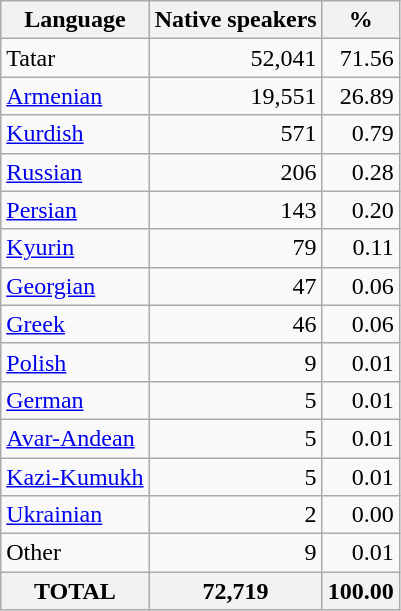<table class="wikitable sortable">
<tr>
<th>Language</th>
<th>Native speakers</th>
<th>%</th>
</tr>
<tr>
<td>Tatar</td>
<td align="right">52,041</td>
<td align="right">71.56</td>
</tr>
<tr>
<td><a href='#'>Armenian</a></td>
<td align="right">19,551</td>
<td align="right">26.89</td>
</tr>
<tr>
<td><a href='#'>Kurdish</a></td>
<td align="right">571</td>
<td align="right">0.79</td>
</tr>
<tr>
<td><a href='#'>Russian</a></td>
<td align="right">206</td>
<td align="right">0.28</td>
</tr>
<tr>
<td><a href='#'>Persian</a></td>
<td align="right">143</td>
<td align="right">0.20</td>
</tr>
<tr>
<td><a href='#'>Kyurin</a></td>
<td align="right">79</td>
<td align="right">0.11</td>
</tr>
<tr>
<td><a href='#'>Georgian</a></td>
<td align="right">47</td>
<td align="right">0.06</td>
</tr>
<tr>
<td><a href='#'>Greek</a></td>
<td align="right">46</td>
<td align="right">0.06</td>
</tr>
<tr>
<td><a href='#'>Polish</a></td>
<td align="right">9</td>
<td align="right">0.01</td>
</tr>
<tr>
<td><a href='#'>German</a></td>
<td align="right">5</td>
<td align="right">0.01</td>
</tr>
<tr>
<td><a href='#'>Avar-Andean</a></td>
<td align="right">5</td>
<td align="right">0.01</td>
</tr>
<tr>
<td><a href='#'>Kazi-Kumukh</a></td>
<td align="right">5</td>
<td align="right">0.01</td>
</tr>
<tr>
<td><a href='#'>Ukrainian</a></td>
<td align="right">2</td>
<td align="right">0.00</td>
</tr>
<tr>
<td>Other</td>
<td align="right">9</td>
<td align="right">0.01</td>
</tr>
<tr>
<th>TOTAL</th>
<th>72,719</th>
<th>100.00</th>
</tr>
</table>
